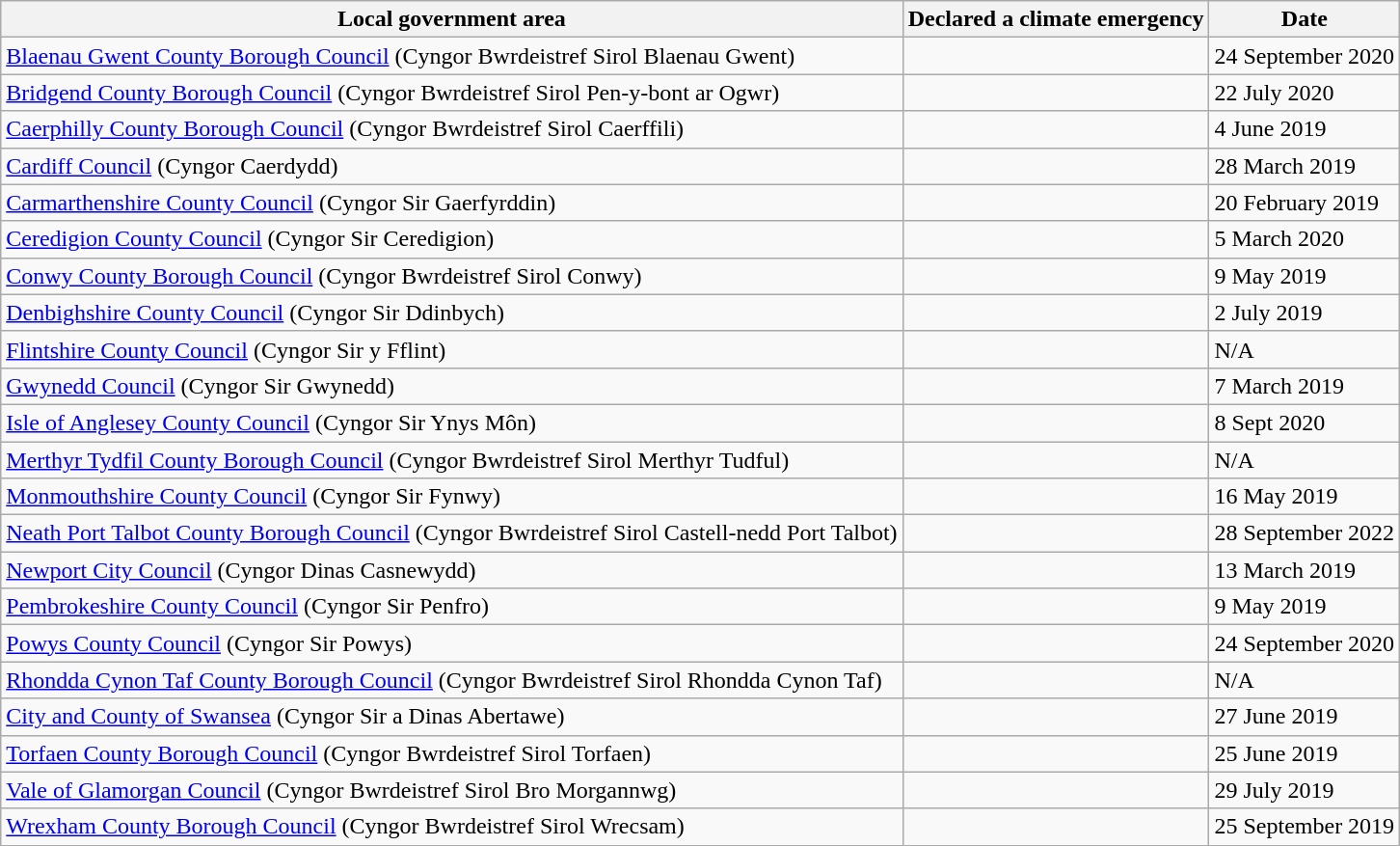<table class="wikitable sortable">
<tr>
<th>Local government area</th>
<th>Declared a climate emergency</th>
<th>Date</th>
</tr>
<tr>
<td><a href='#'>Blaenau Gwent County Borough Council</a> (Cyngor Bwrdeistref Sirol Blaenau Gwent)</td>
<td></td>
<td>24 September 2020</td>
</tr>
<tr>
<td><a href='#'>Bridgend County Borough Council</a> (Cyngor Bwrdeistref Sirol Pen-y-bont ar Ogwr)</td>
<td></td>
<td>22 July 2020</td>
</tr>
<tr>
<td><a href='#'>Caerphilly County Borough Council</a> (Cyngor Bwrdeistref Sirol Caerffili)</td>
<td></td>
<td>4 June 2019</td>
</tr>
<tr>
<td><a href='#'>Cardiff Council</a> (Cyngor Caerdydd)</td>
<td></td>
<td>28 March 2019</td>
</tr>
<tr>
<td><a href='#'>Carmarthenshire County Council</a> (Cyngor Sir Gaerfyrddin)</td>
<td></td>
<td>20 February 2019</td>
</tr>
<tr>
<td><a href='#'>Ceredigion County Council</a> (Cyngor Sir Ceredigion)</td>
<td></td>
<td>5 March 2020</td>
</tr>
<tr>
<td><a href='#'>Conwy County Borough Council</a> (Cyngor Bwrdeistref Sirol Conwy)</td>
<td></td>
<td>9 May 2019</td>
</tr>
<tr>
<td><a href='#'>Denbighshire County Council</a> (Cyngor Sir Ddinbych)</td>
<td></td>
<td>2 July 2019</td>
</tr>
<tr>
<td><a href='#'>Flintshire County Council</a> (Cyngor Sir y Fflint)</td>
<td></td>
<td>N/A</td>
</tr>
<tr>
<td><a href='#'>Gwynedd Council</a> (Cyngor Sir Gwynedd)</td>
<td></td>
<td>7 March 2019</td>
</tr>
<tr>
<td><a href='#'>Isle of Anglesey County Council</a> (Cyngor Sir Ynys Môn)</td>
<td></td>
<td>8 Sept 2020</td>
</tr>
<tr>
<td><a href='#'>Merthyr Tydfil County Borough Council</a> (Cyngor Bwrdeistref Sirol Merthyr Tudful)</td>
<td></td>
<td>N/A</td>
</tr>
<tr>
<td><a href='#'>Monmouthshire County Council</a> (Cyngor Sir Fynwy)</td>
<td></td>
<td>16 May 2019</td>
</tr>
<tr>
<td><a href='#'>Neath Port Talbot County Borough Council</a> (Cyngor Bwrdeistref Sirol Castell-nedd Port Talbot)</td>
<td></td>
<td>28 September 2022</td>
</tr>
<tr>
<td><a href='#'>Newport City Council</a> (Cyngor Dinas Casnewydd)</td>
<td></td>
<td>13 March 2019</td>
</tr>
<tr>
<td><a href='#'>Pembrokeshire County Council</a> (Cyngor Sir Penfro)</td>
<td></td>
<td>9 May 2019</td>
</tr>
<tr>
<td><a href='#'>Powys County Council</a> (Cyngor Sir Powys)</td>
<td></td>
<td>24 September 2020</td>
</tr>
<tr>
<td><a href='#'>Rhondda Cynon Taf County Borough Council</a> (Cyngor Bwrdeistref Sirol Rhondda Cynon Taf)</td>
<td></td>
<td>N/A</td>
</tr>
<tr>
<td><a href='#'>City and County of Swansea</a> (Cyngor Sir a Dinas Abertawe)</td>
<td></td>
<td>27 June 2019</td>
</tr>
<tr>
<td><a href='#'>Torfaen County Borough Council</a> (Cyngor Bwrdeistref Sirol Torfaen)</td>
<td></td>
<td>25 June 2019</td>
</tr>
<tr>
<td><a href='#'>Vale of Glamorgan Council</a> (Cyngor Bwrdeistref Sirol Bro Morgannwg)</td>
<td></td>
<td>29 July 2019</td>
</tr>
<tr>
<td><a href='#'>Wrexham County Borough Council</a> (Cyngor Bwrdeistref Sirol Wrecsam)</td>
<td></td>
<td>25 September 2019</td>
</tr>
</table>
